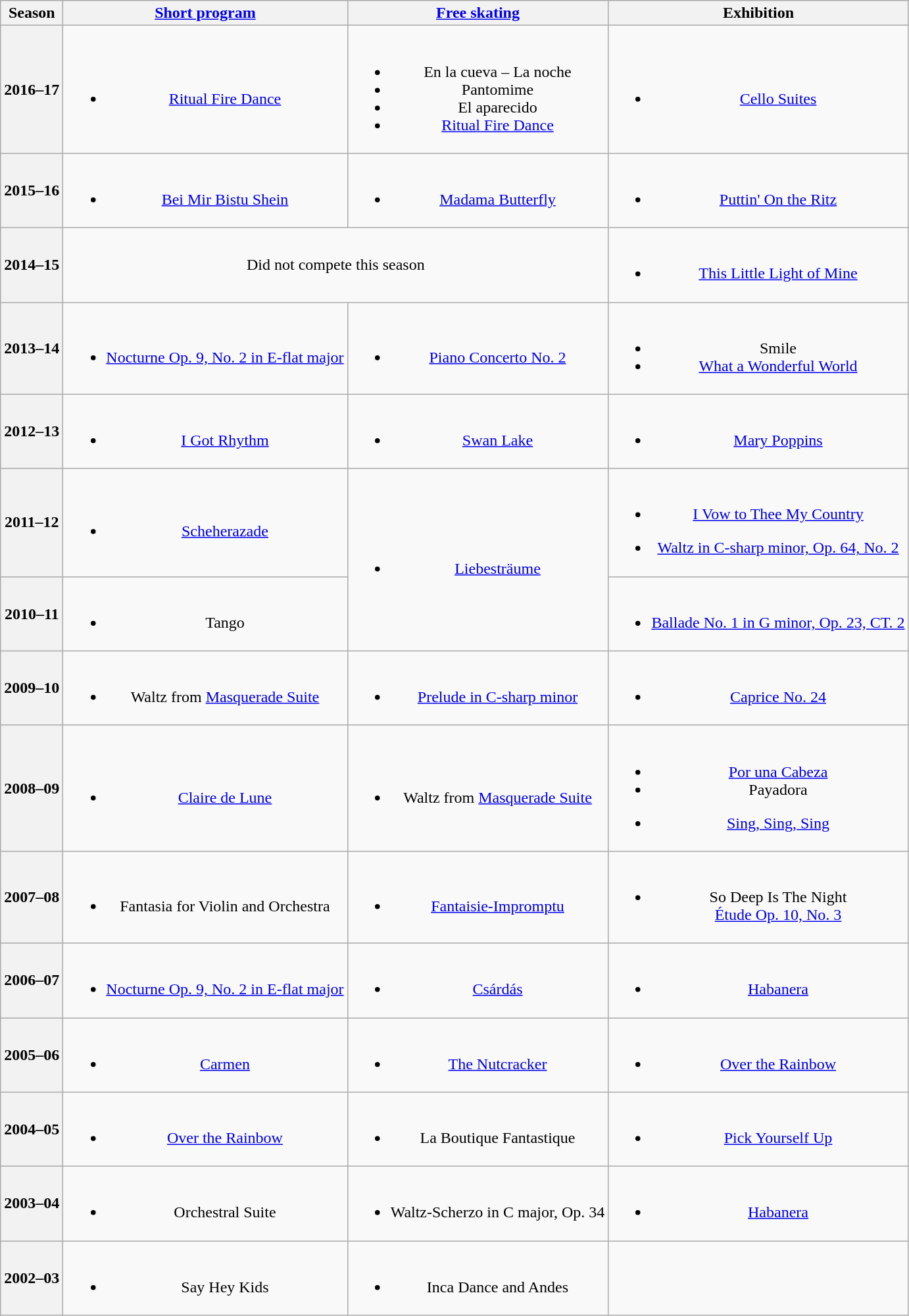<table class="wikitable" style="text-align:center">
<tr>
<th>Season</th>
<th><a href='#'>Short program</a></th>
<th><a href='#'>Free skating</a></th>
<th>Exhibition</th>
</tr>
<tr>
<th>2016–17<br></th>
<td><br><ul><li><a href='#'>Ritual Fire Dance</a><br></li></ul></td>
<td><br><ul><li>En la cueva – La noche</li><li>Pantomime</li><li>El aparecido<br></li><li><a href='#'>Ritual Fire Dance</a><br></li></ul></td>
<td><br><ul><li><a href='#'>Cello Suites</a><br></li></ul></td>
</tr>
<tr>
<th>2015–16<br></th>
<td><br><ul><li><a href='#'>Bei Mir Bistu Shein</a><br></li></ul></td>
<td><br><ul><li><a href='#'>Madama Butterfly</a><br></li></ul></td>
<td><br><ul><li><a href='#'>Puttin' On the Ritz</a><br></li></ul></td>
</tr>
<tr>
<th>2014–15</th>
<td colspan="2">Did not compete this season</td>
<td><br><ul><li><a href='#'>This Little Light of Mine</a><br></li></ul></td>
</tr>
<tr>
<th>2013–14<br></th>
<td><br><ul><li><a href='#'>Nocturne Op. 9, No. 2 in E-flat major</a><br></li></ul></td>
<td><br><ul><li><a href='#'>Piano Concerto No. 2</a><br></li></ul></td>
<td><br><ul><li>Smile</li><li><a href='#'>What a Wonderful World</a><br></li></ul></td>
</tr>
<tr>
<th>2012–13<br></th>
<td><br><ul><li><a href='#'>I Got Rhythm</a><br></li></ul></td>
<td><br><ul><li><a href='#'>Swan Lake</a><br></li></ul></td>
<td><br><ul><li><a href='#'>Mary Poppins</a><br></li></ul></td>
</tr>
<tr>
<th>2011–12<br></th>
<td><br><ul><li><a href='#'>Scheherazade</a><br></li></ul></td>
<td rowspan=2><br><ul><li><a href='#'>Liebesträume</a><br></li></ul></td>
<td><br><ul><li><a href='#'>I Vow to Thee My Country</a><br></li></ul><ul><li><a href='#'>Waltz in C-sharp minor, Op. 64, No. 2</a><br></li></ul></td>
</tr>
<tr>
<th>2010–11<br></th>
<td><br><ul><li>Tango<br></li></ul></td>
<td><br><ul><li><a href='#'>Ballade No. 1 in G minor, Op. 23, CT. 2</a><br></li></ul></td>
</tr>
<tr>
<th>2009–10<br></th>
<td><br><ul><li>Waltz from <a href='#'>Masquerade Suite</a><br></li></ul></td>
<td><br><ul><li><a href='#'>Prelude in C-sharp minor</a><br></li></ul></td>
<td><br><ul><li><a href='#'>Caprice No. 24</a><br></li></ul></td>
</tr>
<tr>
<th>2008–09<br></th>
<td><br><ul><li><a href='#'>Claire de Lune</a><br></li></ul></td>
<td><br><ul><li>Waltz from <a href='#'>Masquerade Suite</a><br></li></ul></td>
<td><br><ul><li><a href='#'>Por una Cabeza</a><br></li><li>Payadora<br></li></ul><ul><li><a href='#'>Sing, Sing, Sing</a><br></li></ul></td>
</tr>
<tr>
<th>2007–08<br></th>
<td><br><ul><li>Fantasia for Violin and Orchestra<br></li></ul></td>
<td><br><ul><li><a href='#'>Fantaisie-Impromptu</a><br></li></ul></td>
<td><br><ul><li>So Deep Is The Night<br><a href='#'>Étude Op. 10, No. 3</a><br></li></ul></td>
</tr>
<tr>
<th>2006–07<br></th>
<td><br><ul><li><a href='#'>Nocturne Op. 9, No. 2 in E-flat major</a><br></li></ul></td>
<td><br><ul><li><a href='#'>Csárdás</a><br></li></ul></td>
<td><br><ul><li><a href='#'>Habanera</a><br></li></ul></td>
</tr>
<tr>
<th>2005–06<br></th>
<td><br><ul><li><a href='#'>Carmen</a><br></li></ul></td>
<td><br><ul><li><a href='#'>The Nutcracker</a><br></li></ul></td>
<td><br><ul><li><a href='#'>Over the Rainbow</a><br></li></ul></td>
</tr>
<tr>
<th>2004–05<br></th>
<td><br><ul><li><a href='#'>Over the Rainbow</a><br></li></ul></td>
<td><br><ul><li>La Boutique Fantastique<br></li></ul></td>
<td><br><ul><li><a href='#'>Pick Yourself Up</a><br></li></ul></td>
</tr>
<tr>
<th>2003–04</th>
<td><br><ul><li>Orchestral Suite<br></li></ul></td>
<td><br><ul><li>Waltz-Scherzo in C major, Op. 34<br></li></ul></td>
<td><br><ul><li><a href='#'>Habanera</a><br></li></ul></td>
</tr>
<tr>
<th>2002–03</th>
<td><br><ul><li>Say Hey Kids<br></li></ul></td>
<td><br><ul><li>Inca Dance and Andes<br></li></ul></td>
<td></td>
</tr>
</table>
